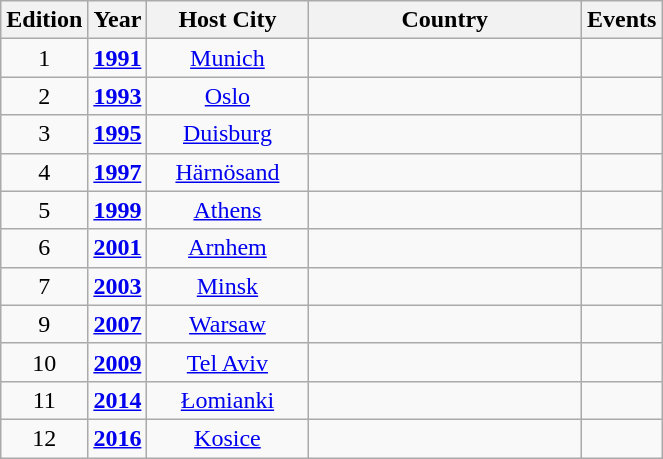<table class="wikitable" style="text-align:center">
<tr>
<th width=30>Edition</th>
<th width=30>Year</th>
<th width=100>Host City</th>
<th width=175>Country</th>
<th width=30>Events</th>
</tr>
<tr>
<td>1</td>
<td><strong><a href='#'>1991</a></strong></td>
<td><a href='#'>Munich</a></td>
<td style="text-align:left;"></td>
<td></td>
</tr>
<tr>
<td>2</td>
<td><strong><a href='#'>1993</a></strong></td>
<td><a href='#'>Oslo</a></td>
<td style="text-align:left;"></td>
<td></td>
</tr>
<tr>
<td>3</td>
<td><strong><a href='#'>1995</a></strong></td>
<td><a href='#'>Duisburg</a></td>
<td style="text-align:left;"></td>
<td></td>
</tr>
<tr>
<td>4</td>
<td><strong><a href='#'>1997</a></strong></td>
<td><a href='#'>Härnösand</a></td>
<td style="text-align:left;"></td>
<td></td>
</tr>
<tr>
<td>5</td>
<td><strong><a href='#'>1999</a></strong></td>
<td><a href='#'>Athens</a></td>
<td style="text-align:left;"></td>
<td></td>
</tr>
<tr>
<td>6</td>
<td><strong><a href='#'>2001</a></strong></td>
<td><a href='#'>Arnhem</a></td>
<td style="text-align:left;"></td>
<td></td>
</tr>
<tr>
<td>7</td>
<td><strong><a href='#'>2003</a></strong></td>
<td><a href='#'>Minsk</a></td>
<td style="text-align:left;"></td>
<td></td>
</tr>
<tr>
<td>9</td>
<td><strong><a href='#'>2007</a></strong></td>
<td><a href='#'>Warsaw</a></td>
<td style="text-align:left;"></td>
<td></td>
</tr>
<tr>
<td>10</td>
<td><strong><a href='#'>2009</a></strong></td>
<td><a href='#'>Tel Aviv</a></td>
<td style="text-align:left;"></td>
<td></td>
</tr>
<tr>
<td>11</td>
<td><strong><a href='#'>2014</a></strong></td>
<td><a href='#'>Łomianki</a></td>
<td style="text-align:left;"></td>
<td></td>
</tr>
<tr>
<td>12</td>
<td><strong><a href='#'>2016</a></strong></td>
<td><a href='#'>Kosice</a></td>
<td style="text-align:left;"></td>
<td></td>
</tr>
</table>
